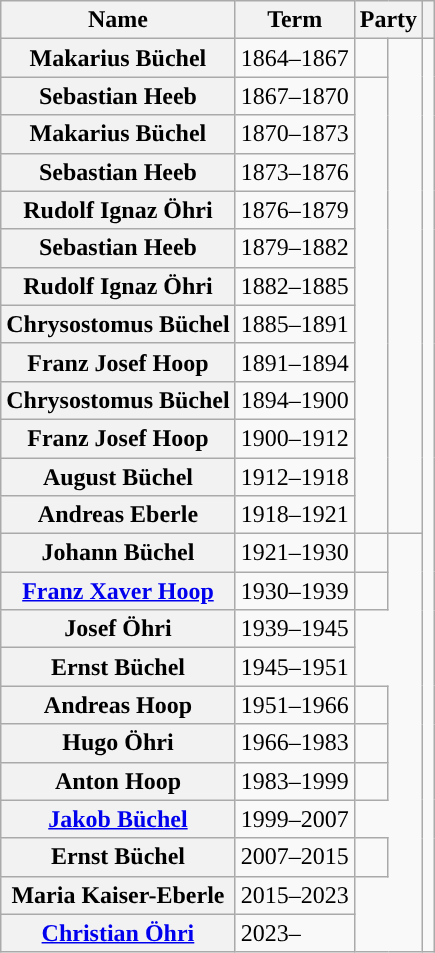<table class="wikitable">
<tr>
<th scope="col">Name</th>
<th scope="col">Term</th>
<th colspan="2" scope="colgroup">Party</th>
<th scope="col"></th>
</tr>
<tr>
<th scope="row">Makarius Büchel</th>
<td>1864–1867</td>
<td style="background:"></td>
<td rowspan="13"></td>
<td rowspan="24"></td>
</tr>
<tr>
<th>Sebastian Heeb</th>
<td>1867–1870</td>
</tr>
<tr>
<th>Makarius Büchel</th>
<td>1870–1873</td>
</tr>
<tr>
<th>Sebastian Heeb</th>
<td>1873–1876</td>
</tr>
<tr>
<th>Rudolf Ignaz Öhri</th>
<td>1876–1879</td>
</tr>
<tr>
<th>Sebastian Heeb</th>
<td>1879–1882</td>
</tr>
<tr>
<th>Rudolf Ignaz Öhri</th>
<td>1882–1885</td>
</tr>
<tr>
<th>Chrysostomus Büchel</th>
<td>1885–1891</td>
</tr>
<tr>
<th>Franz Josef Hoop</th>
<td>1891–1894</td>
</tr>
<tr>
<th>Chrysostomus Büchel</th>
<td>1894–1900</td>
</tr>
<tr>
<th>Franz Josef Hoop</th>
<td 1900–1912>1900–1912</td>
</tr>
<tr>
<th>August Büchel</th>
<td 1912–1918>1912–1918</td>
</tr>
<tr>
<th>Andreas Eberle</th>
<td 1918–1921>1918–1921</td>
</tr>
<tr>
<th>Johann Büchel</th>
<td>1921–1930</td>
<td></td>
</tr>
<tr>
<th><a href='#'>Franz Xaver Hoop</a></th>
<td>1930–1939</td>
<td></td>
</tr>
<tr>
<th>Josef Öhri</th>
<td>1939–1945</td>
</tr>
<tr>
<th>Ernst Büchel</th>
<td>1945–1951</td>
</tr>
<tr>
<th>Andreas Hoop</th>
<td>1951–1966</td>
<td></td>
</tr>
<tr>
<th>Hugo Öhri</th>
<td>1966–1983</td>
<td></td>
</tr>
<tr>
<th>Anton Hoop</th>
<td>1983–1999</td>
<td></td>
</tr>
<tr>
<th><a href='#'>Jakob Büchel</a></th>
<td>1999–2007</td>
</tr>
<tr>
<th>Ernst Büchel</th>
<td>2007–2015</td>
<td></td>
</tr>
<tr>
<th>Maria Kaiser-Eberle</th>
<td>2015–2023</td>
</tr>
<tr>
<th><a href='#'>Christian Öhri</a></th>
<td>2023–</td>
</tr>
</table>
